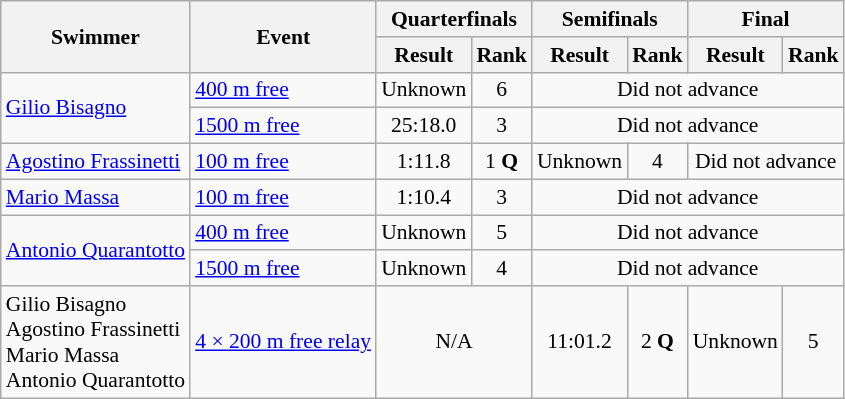<table class=wikitable style="font-size:90%">
<tr>
<th rowspan=2>Swimmer</th>
<th rowspan=2>Event</th>
<th colspan=2>Quarterfinals</th>
<th colspan=2>Semifinals</th>
<th colspan=2>Final</th>
</tr>
<tr>
<th>Result</th>
<th>Rank</th>
<th>Result</th>
<th>Rank</th>
<th>Result</th>
<th>Rank</th>
</tr>
<tr>
<td rowspan=2><a href='#'>Gilio Bisagno</a></td>
<td><a href='#'>400 m free</a></td>
<td align=center>Unknown</td>
<td align=center>6</td>
<td align=center colspan=4>Did not advance</td>
</tr>
<tr>
<td><a href='#'>1500 m free</a></td>
<td align=center>25:18.0</td>
<td align=center>3</td>
<td align=center colspan=4>Did not advance</td>
</tr>
<tr>
<td><a href='#'>Agostino Frassinetti</a></td>
<td><a href='#'>100 m free</a></td>
<td align=center>1:11.8</td>
<td align=center>1 <strong>Q</strong></td>
<td align=center>Unknown</td>
<td align=center>4</td>
<td align=center colspan=2>Did not advance</td>
</tr>
<tr>
<td><a href='#'>Mario Massa</a></td>
<td><a href='#'>100 m free</a></td>
<td align=center>1:10.4</td>
<td align=center>3</td>
<td align=center colspan=4>Did not advance</td>
</tr>
<tr>
<td rowspan=2><a href='#'>Antonio Quarantotto</a></td>
<td><a href='#'>400 m free</a></td>
<td align=center>Unknown</td>
<td align=center>5</td>
<td align=center colspan=4>Did not advance</td>
</tr>
<tr>
<td><a href='#'>1500 m free</a></td>
<td align=center>Unknown</td>
<td align=center>4</td>
<td align=center colspan=4>Did not advance</td>
</tr>
<tr>
<td>Gilio Bisagno <br> Agostino Frassinetti <br> Mario Massa <br> Antonio Quarantotto</td>
<td><a href='#'>4 × 200 m free relay</a></td>
<td align=center colspan=2>N/A</td>
<td align=center>11:01.2</td>
<td align=center>2 <strong>Q</strong></td>
<td align=center>Unknown</td>
<td align=center>5</td>
</tr>
</table>
